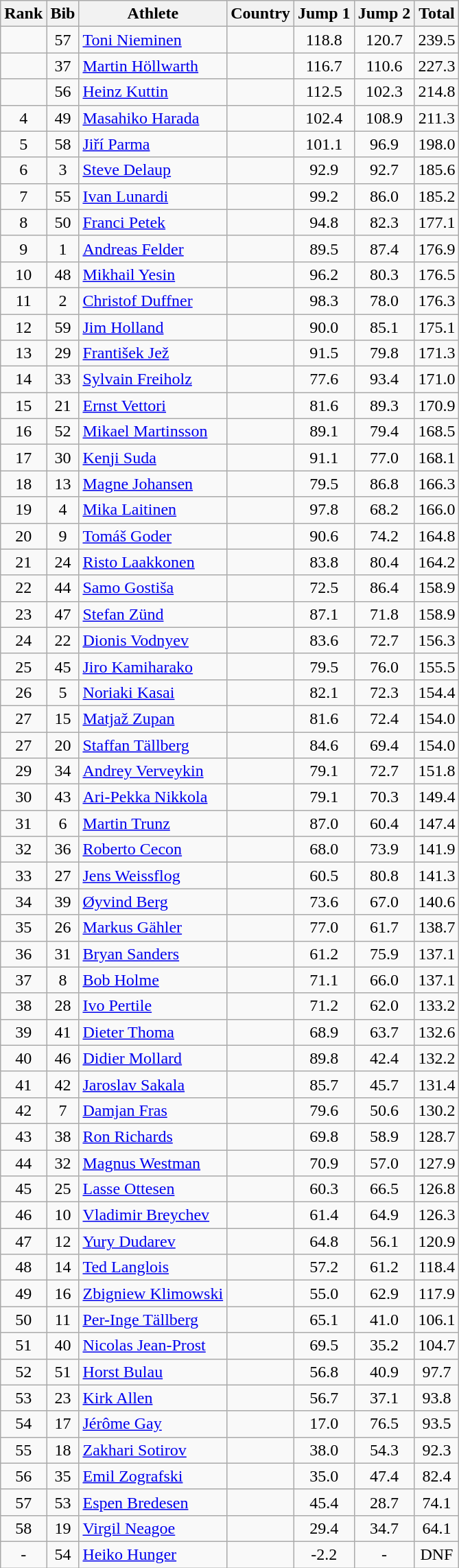<table class="wikitable sortable" style="text-align:center">
<tr>
<th>Rank</th>
<th>Bib</th>
<th>Athlete</th>
<th>Country</th>
<th>Jump 1</th>
<th>Jump 2</th>
<th>Total</th>
</tr>
<tr>
<td></td>
<td>57</td>
<td align=left><a href='#'>Toni Nieminen</a></td>
<td align=left></td>
<td>118.8</td>
<td>120.7</td>
<td>239.5</td>
</tr>
<tr>
<td></td>
<td>37</td>
<td align=left><a href='#'>Martin Höllwarth</a></td>
<td align=left></td>
<td>116.7</td>
<td>110.6</td>
<td>227.3</td>
</tr>
<tr>
<td></td>
<td>56</td>
<td align=left><a href='#'>Heinz Kuttin</a></td>
<td align=left></td>
<td>112.5</td>
<td>102.3</td>
<td>214.8</td>
</tr>
<tr>
<td>4</td>
<td>49</td>
<td align=left><a href='#'>Masahiko Harada</a></td>
<td align=left></td>
<td>102.4</td>
<td>108.9</td>
<td>211.3</td>
</tr>
<tr>
<td>5</td>
<td>58</td>
<td align=left><a href='#'>Jiří Parma</a></td>
<td align=left></td>
<td>101.1</td>
<td>96.9</td>
<td>198.0</td>
</tr>
<tr>
<td>6</td>
<td>3</td>
<td align=left><a href='#'>Steve Delaup</a></td>
<td align=left></td>
<td>92.9</td>
<td>92.7</td>
<td>185.6</td>
</tr>
<tr>
<td>7</td>
<td>55</td>
<td align=left><a href='#'>Ivan Lunardi</a></td>
<td align=left></td>
<td>99.2</td>
<td>86.0</td>
<td>185.2</td>
</tr>
<tr>
<td>8</td>
<td>50</td>
<td align=left><a href='#'>Franci Petek</a></td>
<td align=left></td>
<td>94.8</td>
<td>82.3</td>
<td>177.1</td>
</tr>
<tr>
<td>9</td>
<td>1</td>
<td align=left><a href='#'>Andreas Felder</a></td>
<td align=left></td>
<td>89.5</td>
<td>87.4</td>
<td>176.9</td>
</tr>
<tr>
<td>10</td>
<td>48</td>
<td align=left><a href='#'>Mikhail Yesin</a></td>
<td align=left></td>
<td>96.2</td>
<td>80.3</td>
<td>176.5</td>
</tr>
<tr>
<td>11</td>
<td>2</td>
<td align=left><a href='#'>Christof Duffner</a></td>
<td align=left></td>
<td>98.3</td>
<td>78.0</td>
<td>176.3</td>
</tr>
<tr>
<td>12</td>
<td>59</td>
<td align=left><a href='#'>Jim Holland</a></td>
<td align=left></td>
<td>90.0</td>
<td>85.1</td>
<td>175.1</td>
</tr>
<tr>
<td>13</td>
<td>29</td>
<td align=left><a href='#'>František Jež</a></td>
<td align=left></td>
<td>91.5</td>
<td>79.8</td>
<td>171.3</td>
</tr>
<tr>
<td>14</td>
<td>33</td>
<td align=left><a href='#'>Sylvain Freiholz</a></td>
<td align=left></td>
<td>77.6</td>
<td>93.4</td>
<td>171.0</td>
</tr>
<tr>
<td>15</td>
<td>21</td>
<td align=left><a href='#'>Ernst Vettori</a></td>
<td align=left></td>
<td>81.6</td>
<td>89.3</td>
<td>170.9</td>
</tr>
<tr>
<td>16</td>
<td>52</td>
<td align=left><a href='#'>Mikael Martinsson</a></td>
<td align=left></td>
<td>89.1</td>
<td>79.4</td>
<td>168.5</td>
</tr>
<tr>
<td>17</td>
<td>30</td>
<td align=left><a href='#'>Kenji Suda</a></td>
<td align=left></td>
<td>91.1</td>
<td>77.0</td>
<td>168.1</td>
</tr>
<tr>
<td>18</td>
<td>13</td>
<td align=left><a href='#'>Magne Johansen</a></td>
<td align=left></td>
<td>79.5</td>
<td>86.8</td>
<td>166.3</td>
</tr>
<tr>
<td>19</td>
<td>4</td>
<td align=left><a href='#'>Mika Laitinen</a></td>
<td align=left></td>
<td>97.8</td>
<td>68.2</td>
<td>166.0</td>
</tr>
<tr>
<td>20</td>
<td>9</td>
<td align=left><a href='#'>Tomáš Goder</a></td>
<td align=left></td>
<td>90.6</td>
<td>74.2</td>
<td>164.8</td>
</tr>
<tr>
<td>21</td>
<td>24</td>
<td align=left><a href='#'>Risto Laakkonen</a></td>
<td align=left></td>
<td>83.8</td>
<td>80.4</td>
<td>164.2</td>
</tr>
<tr>
<td>22</td>
<td>44</td>
<td align=left><a href='#'>Samo Gostiša</a></td>
<td align=left></td>
<td>72.5</td>
<td>86.4</td>
<td>158.9</td>
</tr>
<tr>
<td>23</td>
<td>47</td>
<td align=left><a href='#'>Stefan Zünd</a></td>
<td align=left></td>
<td>87.1</td>
<td>71.8</td>
<td>158.9</td>
</tr>
<tr>
<td>24</td>
<td>22</td>
<td align=left><a href='#'>Dionis Vodnyev</a></td>
<td align=left></td>
<td>83.6</td>
<td>72.7</td>
<td>156.3</td>
</tr>
<tr>
<td>25</td>
<td>45</td>
<td align=left><a href='#'>Jiro Kamiharako</a></td>
<td align=left></td>
<td>79.5</td>
<td>76.0</td>
<td>155.5</td>
</tr>
<tr>
<td>26</td>
<td>5</td>
<td align=left><a href='#'>Noriaki Kasai</a></td>
<td align=left></td>
<td>82.1</td>
<td>72.3</td>
<td>154.4</td>
</tr>
<tr>
<td>27</td>
<td>15</td>
<td align=left><a href='#'>Matjaž Zupan</a></td>
<td align=left></td>
<td>81.6</td>
<td>72.4</td>
<td>154.0</td>
</tr>
<tr>
<td>27</td>
<td>20</td>
<td align=left><a href='#'>Staffan Tällberg</a></td>
<td align=left></td>
<td>84.6</td>
<td>69.4</td>
<td>154.0</td>
</tr>
<tr>
<td>29</td>
<td>34</td>
<td align=left><a href='#'>Andrey Verveykin</a></td>
<td align=left></td>
<td>79.1</td>
<td>72.7</td>
<td>151.8</td>
</tr>
<tr>
<td>30</td>
<td>43</td>
<td align=left><a href='#'>Ari-Pekka Nikkola</a></td>
<td align=left></td>
<td>79.1</td>
<td>70.3</td>
<td>149.4</td>
</tr>
<tr>
<td>31</td>
<td>6</td>
<td align=left><a href='#'>Martin Trunz</a></td>
<td align=left></td>
<td>87.0</td>
<td>60.4</td>
<td>147.4</td>
</tr>
<tr>
<td>32</td>
<td>36</td>
<td align=left><a href='#'>Roberto Cecon</a></td>
<td align=left></td>
<td>68.0</td>
<td>73.9</td>
<td>141.9</td>
</tr>
<tr>
<td>33</td>
<td>27</td>
<td align=left><a href='#'>Jens Weissflog</a></td>
<td align=left></td>
<td>60.5</td>
<td>80.8</td>
<td>141.3</td>
</tr>
<tr>
<td>34</td>
<td>39</td>
<td align=left><a href='#'>Øyvind Berg</a></td>
<td align=left></td>
<td>73.6</td>
<td>67.0</td>
<td>140.6</td>
</tr>
<tr>
<td>35</td>
<td>26</td>
<td align=left><a href='#'>Markus Gähler</a></td>
<td align=left></td>
<td>77.0</td>
<td>61.7</td>
<td>138.7</td>
</tr>
<tr>
<td>36</td>
<td>31</td>
<td align=left><a href='#'>Bryan Sanders</a></td>
<td align=left></td>
<td>61.2</td>
<td>75.9</td>
<td>137.1</td>
</tr>
<tr>
<td>37</td>
<td>8</td>
<td align=left><a href='#'>Bob Holme</a></td>
<td align=left></td>
<td>71.1</td>
<td>66.0</td>
<td>137.1</td>
</tr>
<tr>
<td>38</td>
<td>28</td>
<td align=left><a href='#'>Ivo Pertile</a></td>
<td align=left></td>
<td>71.2</td>
<td>62.0</td>
<td>133.2</td>
</tr>
<tr>
<td>39</td>
<td>41</td>
<td align=left><a href='#'>Dieter Thoma</a></td>
<td align=left></td>
<td>68.9</td>
<td>63.7</td>
<td>132.6</td>
</tr>
<tr>
<td>40</td>
<td>46</td>
<td align=left><a href='#'>Didier Mollard</a></td>
<td align=left></td>
<td>89.8</td>
<td>42.4</td>
<td>132.2</td>
</tr>
<tr>
<td>41</td>
<td>42</td>
<td align=left><a href='#'>Jaroslav Sakala</a></td>
<td align=left></td>
<td>85.7</td>
<td>45.7</td>
<td>131.4</td>
</tr>
<tr>
<td>42</td>
<td>7</td>
<td align=left><a href='#'>Damjan Fras</a></td>
<td align=left></td>
<td>79.6</td>
<td>50.6</td>
<td>130.2</td>
</tr>
<tr>
<td>43</td>
<td>38</td>
<td align=left><a href='#'>Ron Richards</a></td>
<td align=left></td>
<td>69.8</td>
<td>58.9</td>
<td>128.7</td>
</tr>
<tr>
<td>44</td>
<td>32</td>
<td align=left><a href='#'>Magnus Westman</a></td>
<td align=left></td>
<td>70.9</td>
<td>57.0</td>
<td>127.9</td>
</tr>
<tr>
<td>45</td>
<td>25</td>
<td align=left><a href='#'>Lasse Ottesen</a></td>
<td align=left></td>
<td>60.3</td>
<td>66.5</td>
<td>126.8</td>
</tr>
<tr>
<td>46</td>
<td>10</td>
<td align=left><a href='#'>Vladimir Breychev</a></td>
<td align=left></td>
<td>61.4</td>
<td>64.9</td>
<td>126.3</td>
</tr>
<tr>
<td>47</td>
<td>12</td>
<td align=left><a href='#'>Yury Dudarev</a></td>
<td align=left></td>
<td>64.8</td>
<td>56.1</td>
<td>120.9</td>
</tr>
<tr>
<td>48</td>
<td>14</td>
<td align=left><a href='#'>Ted Langlois</a></td>
<td align=left></td>
<td>57.2</td>
<td>61.2</td>
<td>118.4</td>
</tr>
<tr>
<td>49</td>
<td>16</td>
<td align=left><a href='#'>Zbigniew Klimowski</a></td>
<td align=left></td>
<td>55.0</td>
<td>62.9</td>
<td>117.9</td>
</tr>
<tr>
<td>50</td>
<td>11</td>
<td align=left><a href='#'>Per-Inge Tällberg</a></td>
<td align=left></td>
<td>65.1</td>
<td>41.0</td>
<td>106.1</td>
</tr>
<tr>
<td>51</td>
<td>40</td>
<td align=left><a href='#'>Nicolas Jean-Prost</a></td>
<td align=left></td>
<td>69.5</td>
<td>35.2</td>
<td>104.7</td>
</tr>
<tr>
<td>52</td>
<td>51</td>
<td align=left><a href='#'>Horst Bulau</a></td>
<td align=left></td>
<td>56.8</td>
<td>40.9</td>
<td>97.7</td>
</tr>
<tr>
<td>53</td>
<td>23</td>
<td align=left><a href='#'>Kirk Allen</a></td>
<td align=left></td>
<td>56.7</td>
<td>37.1</td>
<td>93.8</td>
</tr>
<tr>
<td>54</td>
<td>17</td>
<td align=left><a href='#'>Jérôme Gay</a></td>
<td align=left></td>
<td>17.0</td>
<td>76.5</td>
<td>93.5</td>
</tr>
<tr>
<td>55</td>
<td>18</td>
<td align=left><a href='#'>Zakhari Sotirov</a></td>
<td align=left></td>
<td>38.0</td>
<td>54.3</td>
<td>92.3</td>
</tr>
<tr>
<td>56</td>
<td>35</td>
<td align=left><a href='#'>Emil Zografski</a></td>
<td align=left></td>
<td>35.0</td>
<td>47.4</td>
<td>82.4</td>
</tr>
<tr>
<td>57</td>
<td>53</td>
<td align=left><a href='#'>Espen Bredesen</a></td>
<td align=left></td>
<td>45.4</td>
<td>28.7</td>
<td>74.1</td>
</tr>
<tr>
<td>58</td>
<td>19</td>
<td align=left><a href='#'>Virgil Neagoe</a></td>
<td align=left></td>
<td>29.4</td>
<td>34.7</td>
<td>64.1</td>
</tr>
<tr>
<td>-</td>
<td>54</td>
<td align=left><a href='#'>Heiko Hunger</a></td>
<td align=left></td>
<td>-2.2</td>
<td>-</td>
<td>DNF</td>
</tr>
</table>
